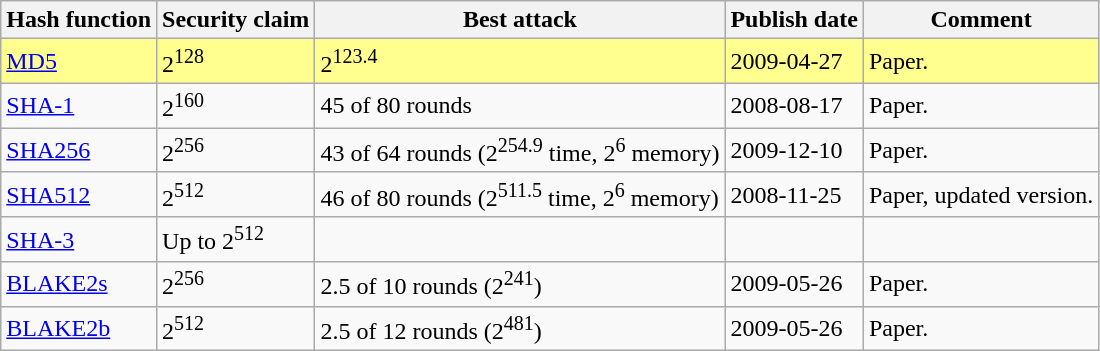<table class="wikitable" border="1">
<tr>
<th>Hash function</th>
<th>Security claim</th>
<th>Best attack</th>
<th>Publish date</th>
<th>Comment</th>
</tr>
<tr style="background: #ffff90; color: black">
<td><a href='#'>MD5</a></td>
<td>2<sup>128</sup></td>
<td>2<sup>123.4</sup></td>
<td>2009-04-27</td>
<td>Paper.</td>
</tr>
<tr>
<td><a href='#'>SHA-1</a></td>
<td>2<sup>160</sup></td>
<td>45 of 80 rounds</td>
<td>2008-08-17</td>
<td>Paper.</td>
</tr>
<tr>
<td><a href='#'>SHA256</a></td>
<td>2<sup>256</sup></td>
<td>43 of 64 rounds (2<sup>254.9</sup> time, 2<sup>6</sup> memory)</td>
<td>2009-12-10</td>
<td>Paper.</td>
</tr>
<tr>
<td><a href='#'>SHA512</a></td>
<td>2<sup>512</sup></td>
<td>46 of 80 rounds (2<sup>511.5</sup> time, 2<sup>6</sup> memory)</td>
<td>2008-11-25</td>
<td>Paper, updated version.</td>
</tr>
<tr>
<td><a href='#'>SHA-3</a></td>
<td>Up to 2<sup>512</sup></td>
<td></td>
<td></td>
<td></td>
</tr>
<tr>
<td><a href='#'>BLAKE2s</a></td>
<td>2<sup>256</sup></td>
<td>2.5 of 10 rounds (2<sup>241</sup>)</td>
<td>2009-05-26</td>
<td>Paper.</td>
</tr>
<tr>
<td><a href='#'>BLAKE2b</a></td>
<td>2<sup>512</sup></td>
<td>2.5 of 12 rounds (2<sup>481</sup>)</td>
<td>2009-05-26</td>
<td>Paper.</td>
</tr>
</table>
